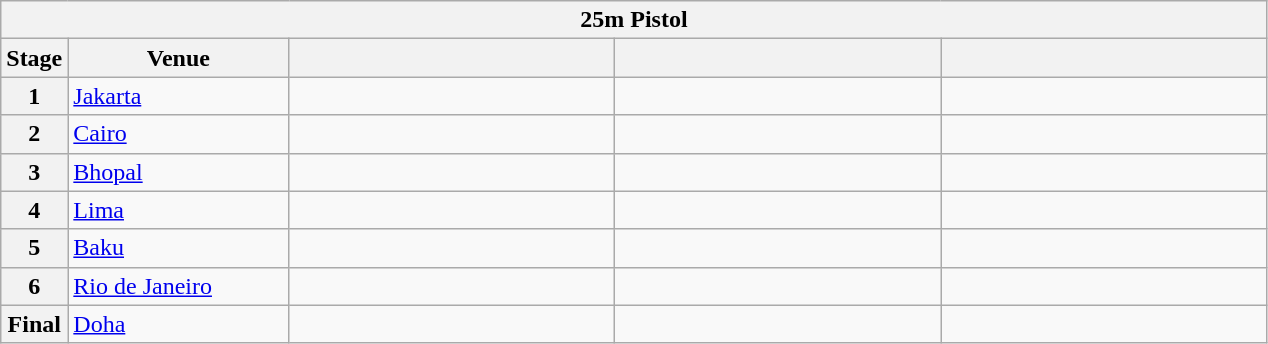<table class="wikitable">
<tr>
<th colspan="5">25m Pistol</th>
</tr>
<tr>
<th>Stage</th>
<th width=140>Venue</th>
<th width=210></th>
<th width=210></th>
<th width=210></th>
</tr>
<tr>
<th>1</th>
<td> <a href='#'>Jakarta</a></td>
<td></td>
<td></td>
<td></td>
</tr>
<tr>
<th>2</th>
<td> <a href='#'>Cairo</a></td>
<td></td>
<td></td>
<td></td>
</tr>
<tr>
<th>3</th>
<td> <a href='#'>Bhopal</a></td>
<td></td>
<td></td>
<td></td>
</tr>
<tr>
<th>4</th>
<td> <a href='#'>Lima</a></td>
<td></td>
<td></td>
<td></td>
</tr>
<tr>
<th>5</th>
<td> <a href='#'>Baku</a></td>
<td></td>
<td></td>
<td></td>
</tr>
<tr>
<th>6</th>
<td> <a href='#'>Rio de Janeiro</a></td>
<td></td>
<td></td>
<td></td>
</tr>
<tr>
<th>Final</th>
<td> <a href='#'>Doha</a></td>
<td></td>
<td></td>
<td></td>
</tr>
</table>
